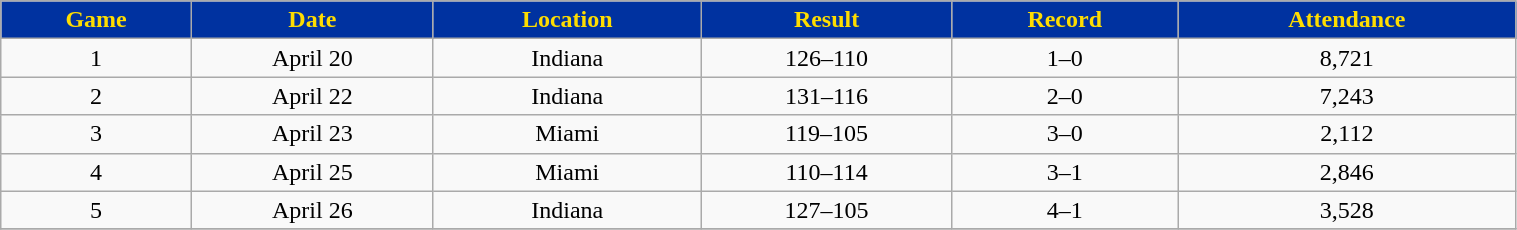<table class="wikitable" width="80%">
<tr align="center"  style="background:#0032A0;color:#FEDD00;">
<td><strong>Game</strong></td>
<td><strong>Date</strong></td>
<td><strong>Location</strong></td>
<td><strong>Result</strong></td>
<td><strong>Record</strong></td>
<td><strong>Attendance</strong></td>
</tr>
<tr align="center" bgcolor="">
<td>1</td>
<td>April 20</td>
<td>Indiana</td>
<td>126–110</td>
<td>1–0</td>
<td>8,721</td>
</tr>
<tr align="center" bgcolor="">
<td>2</td>
<td>April 22</td>
<td>Indiana</td>
<td>131–116</td>
<td>2–0</td>
<td>7,243</td>
</tr>
<tr align="center" bgcolor="">
<td>3</td>
<td>April 23</td>
<td>Miami</td>
<td>119–105</td>
<td>3–0</td>
<td>2,112</td>
</tr>
<tr align="center" bgcolor="">
<td>4</td>
<td>April 25</td>
<td>Miami</td>
<td>110–114</td>
<td>3–1</td>
<td>2,846</td>
</tr>
<tr align="center" bgcolor="">
<td>5</td>
<td>April 26</td>
<td>Indiana</td>
<td>127–105</td>
<td>4–1</td>
<td>3,528</td>
</tr>
<tr align="center" bgcolor="">
</tr>
</table>
